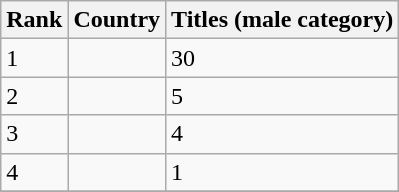<table class="wikitable sortable">
<tr>
<th>Rank</th>
<th>Country</th>
<th>Titles (male category)</th>
</tr>
<tr>
<td>1</td>
<td></td>
<td>30</td>
</tr>
<tr>
<td>2</td>
<td></td>
<td>5</td>
</tr>
<tr>
<td>3</td>
<td></td>
<td>4</td>
</tr>
<tr>
<td>4</td>
<td></td>
<td>1</td>
</tr>
<tr>
</tr>
</table>
